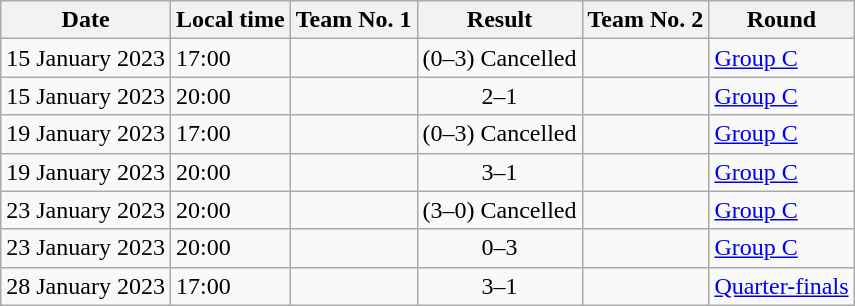<table class="wikitable sortable" style="text-align:left;">
<tr>
<th>Date</th>
<th>Local time</th>
<th>Team No. 1</th>
<th>Result</th>
<th>Team No. 2</th>
<th>Round</th>
</tr>
<tr>
<td>15 January 2023</td>
<td>17:00</td>
<td></td>
<td style="text-align:center;">(0–3) Cancelled</td>
<td></td>
<td><a href='#'>Group C</a></td>
</tr>
<tr>
<td>15 January 2023</td>
<td>20:00</td>
<td></td>
<td style="text-align:center;">2–1</td>
<td></td>
<td><a href='#'>Group C</a></td>
</tr>
<tr>
<td>19 January 2023</td>
<td>17:00</td>
<td></td>
<td style="text-align:center;">(0–3) Cancelled</td>
<td></td>
<td><a href='#'>Group C</a></td>
</tr>
<tr>
<td>19 January 2023</td>
<td>20:00</td>
<td></td>
<td style="text-align:center;">3–1</td>
<td></td>
<td><a href='#'>Group C</a></td>
</tr>
<tr>
<td>23 January 2023</td>
<td>20:00</td>
<td></td>
<td style="text-align:center;">(3–0) Cancelled</td>
<td></td>
<td><a href='#'>Group C</a></td>
</tr>
<tr>
<td>23 January 2023</td>
<td>20:00</td>
<td></td>
<td style="text-align:center;">0–3</td>
<td></td>
<td><a href='#'>Group C</a></td>
</tr>
<tr>
<td>28 January 2023</td>
<td>17:00</td>
<td></td>
<td style="text-align:center;">3–1</td>
<td></td>
<td><a href='#'>Quarter-finals</a></td>
</tr>
</table>
